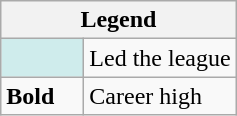<table class="wikitable">
<tr>
<th colspan="2">Legend</th>
</tr>
<tr>
<td style="background:#cfecec; width:3em;"></td>
<td>Led the league</td>
</tr>
<tr>
<td><strong>Bold</strong></td>
<td>Career high</td>
</tr>
</table>
